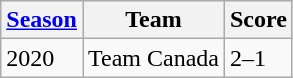<table class="wikitable sortable">
<tr>
<th><a href='#'>Season</a></th>
<th>Team</th>
<th>Score</th>
</tr>
<tr>
<td>2020</td>
<td>Team Canada</td>
<td>2–1</td>
</tr>
</table>
